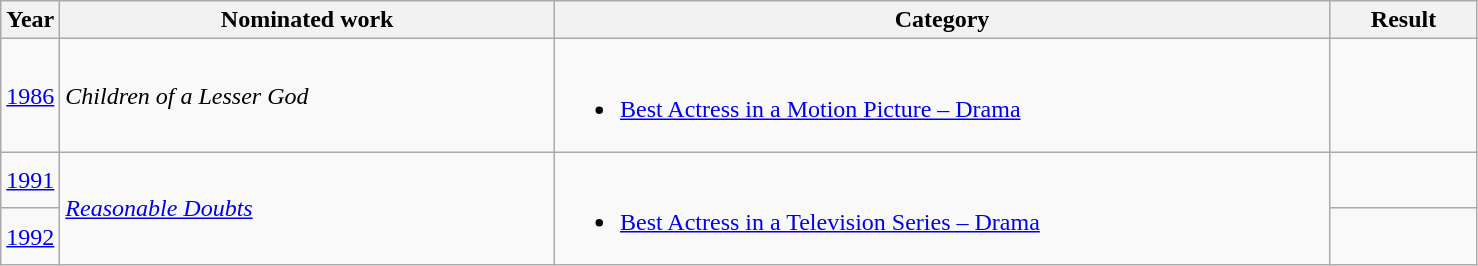<table class=wikitable>
<tr>
<th width=4%>Year</th>
<th width=33.5%>Nominated work</th>
<th width=52.5%>Category</th>
<th width=10%>Result</th>
</tr>
<tr>
<td><a href='#'>1986</a></td>
<td><em>Children of a Lesser God</em></td>
<td><br><ul><li><a href='#'>Best Actress in a Motion Picture – Drama</a></li></ul></td>
<td></td>
</tr>
<tr>
<td><a href='#'>1991</a></td>
<td rowspan=2><em><a href='#'>Reasonable Doubts</a></em></td>
<td rowspan=2><br><ul><li><a href='#'>Best Actress in a Television Series – Drama</a></li></ul></td>
<td></td>
</tr>
<tr>
<td><a href='#'>1992</a></td>
<td></td>
</tr>
</table>
